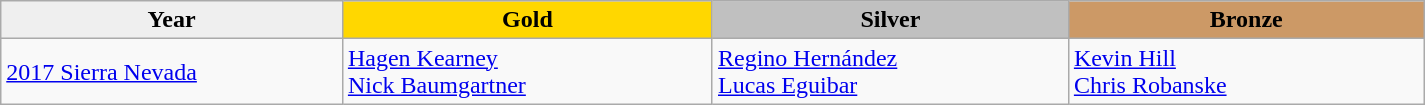<table class="wikitable sortable" style="width:950px;">
<tr>
<th style="width:24%; background:#efefef;">Year</th>
<th style="width:26%; background:gold">Gold</th>
<th style="width:25%; background:silver">Silver</th>
<th style="width:25%; background:#CC9966">Bronze</th>
</tr>
<tr>
<td><a href='#'>2017 Sierra Nevada</a></td>
<td><a href='#'>Hagen Kearney</a><br><a href='#'>Nick Baumgartner</a><br></td>
<td><a href='#'>Regino Hernández</a><br><a href='#'>Lucas Eguibar</a><br></td>
<td><a href='#'>Kevin Hill</a><br><a href='#'>Chris Robanske</a><br></td>
</tr>
</table>
